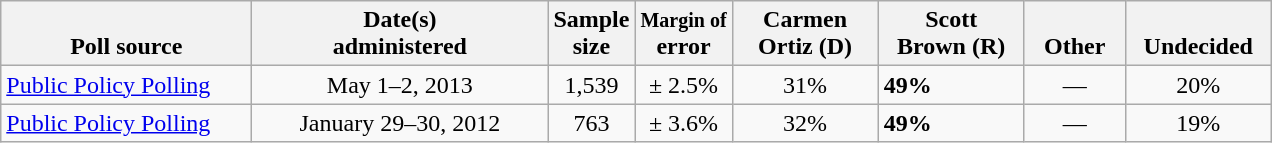<table class="wikitable">
<tr valign= bottom>
<th style="width:160px;">Poll source</th>
<th style="width:190px;">Date(s)<br>administered</th>
<th class=small>Sample<br>size</th>
<th><small>Margin of</small><br>error</th>
<th style="width:90px;">Carmen<br>Ortiz (D)</th>
<th style="width:90px;">Scott<br>Brown (R)</th>
<th style="width:60px;">Other</th>
<th style="width:90px;">Undecided</th>
</tr>
<tr>
<td><a href='#'>Public Policy Polling</a></td>
<td align=center>May 1–2, 2013</td>
<td align=center>1,539</td>
<td align=center>± 2.5%</td>
<td align=center>31%</td>
<td><strong>49%</strong></td>
<td align=center>—</td>
<td align=center>20%</td>
</tr>
<tr>
<td><a href='#'>Public Policy Polling</a></td>
<td align=center>January 29–30, 2012</td>
<td align=center>763</td>
<td align=center>± 3.6%</td>
<td align=center>32%</td>
<td><strong>49%</strong></td>
<td align=center>—</td>
<td align=center>19%</td>
</tr>
</table>
